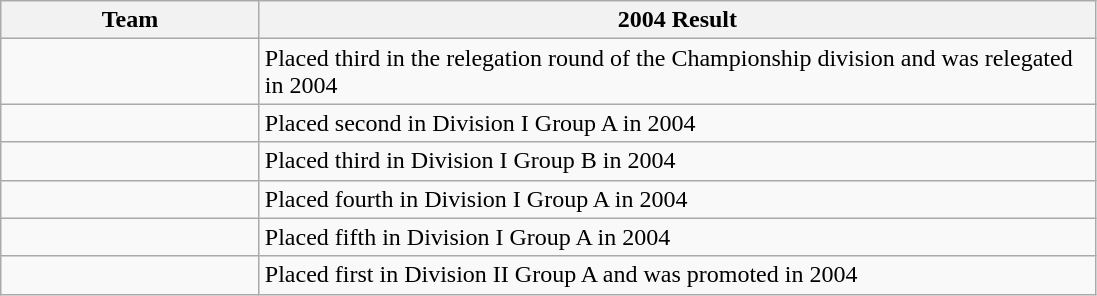<table class="wikitable">
<tr>
<th width=165>Team</th>
<th width=550>2004 Result</th>
</tr>
<tr>
<td></td>
<td>Placed third in the relegation round of the Championship division and was relegated in 2004</td>
</tr>
<tr>
<td></td>
<td>Placed second in Division I Group A in 2004</td>
</tr>
<tr>
<td></td>
<td>Placed third in Division I Group B in 2004</td>
</tr>
<tr>
<td></td>
<td>Placed fourth in Division I Group A in 2004</td>
</tr>
<tr>
<td></td>
<td>Placed fifth in Division I Group A in 2004</td>
</tr>
<tr>
<td></td>
<td>Placed first in Division II Group A and was promoted in 2004</td>
</tr>
</table>
